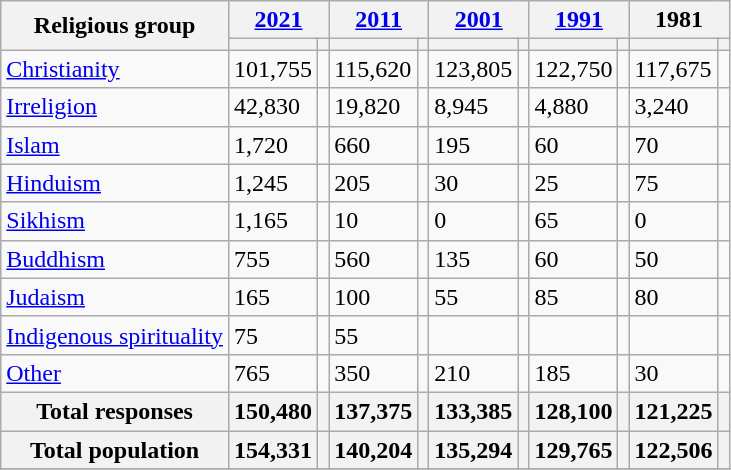<table class="wikitable collapsible sortable">
<tr>
<th rowspan="2">Religious group</th>
<th colspan="2"><a href='#'>2021</a></th>
<th colspan="2"><a href='#'>2011</a></th>
<th colspan="2"><a href='#'>2001</a></th>
<th colspan="2"><a href='#'>1991</a></th>
<th colspan="2">1981</th>
</tr>
<tr>
<th><a href='#'></a></th>
<th></th>
<th></th>
<th></th>
<th></th>
<th></th>
<th></th>
<th></th>
<th></th>
<th></th>
</tr>
<tr>
<td><a href='#'>Christianity</a></td>
<td>101,755</td>
<td></td>
<td>115,620</td>
<td></td>
<td>123,805</td>
<td></td>
<td>122,750</td>
<td></td>
<td>117,675</td>
<td></td>
</tr>
<tr>
<td><a href='#'>Irreligion</a></td>
<td>42,830</td>
<td></td>
<td>19,820</td>
<td></td>
<td>8,945</td>
<td></td>
<td>4,880</td>
<td></td>
<td>3,240</td>
<td></td>
</tr>
<tr>
<td><a href='#'>Islam</a></td>
<td>1,720</td>
<td></td>
<td>660</td>
<td></td>
<td>195</td>
<td></td>
<td>60</td>
<td></td>
<td>70</td>
<td></td>
</tr>
<tr>
<td><a href='#'>Hinduism</a></td>
<td>1,245</td>
<td></td>
<td>205</td>
<td></td>
<td>30</td>
<td></td>
<td>25</td>
<td></td>
<td>75</td>
<td></td>
</tr>
<tr>
<td><a href='#'>Sikhism</a></td>
<td>1,165</td>
<td></td>
<td>10</td>
<td></td>
<td>0</td>
<td></td>
<td>65</td>
<td></td>
<td>0</td>
<td></td>
</tr>
<tr>
<td><a href='#'>Buddhism</a></td>
<td>755</td>
<td></td>
<td>560</td>
<td></td>
<td>135</td>
<td></td>
<td>60</td>
<td></td>
<td>50</td>
<td></td>
</tr>
<tr>
<td><a href='#'>Judaism</a></td>
<td>165</td>
<td></td>
<td>100</td>
<td></td>
<td>55</td>
<td></td>
<td>85</td>
<td></td>
<td>80</td>
<td></td>
</tr>
<tr>
<td><a href='#'>Indigenous spirituality</a></td>
<td>75</td>
<td></td>
<td>55</td>
<td></td>
<td></td>
<td></td>
<td></td>
<td></td>
<td></td>
<td></td>
</tr>
<tr>
<td><a href='#'>Other</a></td>
<td>765</td>
<td></td>
<td>350</td>
<td></td>
<td>210</td>
<td></td>
<td>185</td>
<td></td>
<td>30</td>
<td></td>
</tr>
<tr>
<th>Total responses</th>
<th>150,480</th>
<th></th>
<th>137,375</th>
<th></th>
<th>133,385</th>
<th></th>
<th>128,100</th>
<th></th>
<th>121,225</th>
<th></th>
</tr>
<tr class="sortbottom">
<th>Total population</th>
<th>154,331</th>
<th></th>
<th>140,204</th>
<th></th>
<th>135,294</th>
<th></th>
<th>129,765</th>
<th></th>
<th>122,506</th>
<th></th>
</tr>
<tr class="sortbottom">
</tr>
</table>
